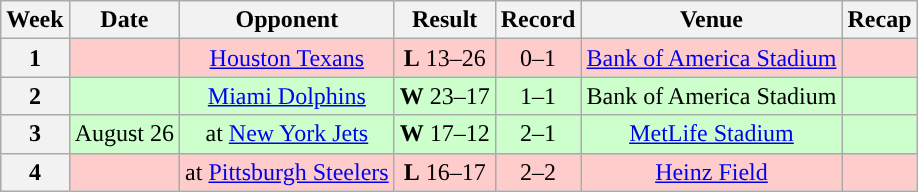<table class="wikitable" style="text-align:center">
<tr>
<th>Week</th>
<th>Date</th>
<th>Opponent</th>
<th>Result</th>
<th>Record</th>
<th>Venue</th>
<th>Recap</th>
</tr>
<tr style="background:#fcc">
<th>1</th>
<td></td>
<td><a href='#'>Houston Texans</a></td>
<td><strong>L</strong> 13–26</td>
<td>0–1</td>
<td><a href='#'>Bank of America Stadium</a></td>
<td></td>
</tr>
<tr style="background:#cfc">
<th>2</th>
<td></td>
<td><a href='#'>Miami Dolphins</a></td>
<td><strong>W</strong> 23–17</td>
<td>1–1</td>
<td>Bank of America Stadium</td>
<td></td>
</tr>
<tr style="background:#cfc">
<th>3</th>
<td>August 26</td>
<td>at <a href='#'>New York Jets</a></td>
<td><strong>W</strong> 17–12</td>
<td>2–1</td>
<td><a href='#'>MetLife Stadium</a></td>
<td></td>
</tr>
<tr style="background:#fcc">
<th>4</th>
<td></td>
<td>at <a href='#'>Pittsburgh Steelers</a></td>
<td><strong>L</strong> 16–17</td>
<td>2–2</td>
<td><a href='#'>Heinz Field</a></td>
<td></td>
</tr>
</table>
